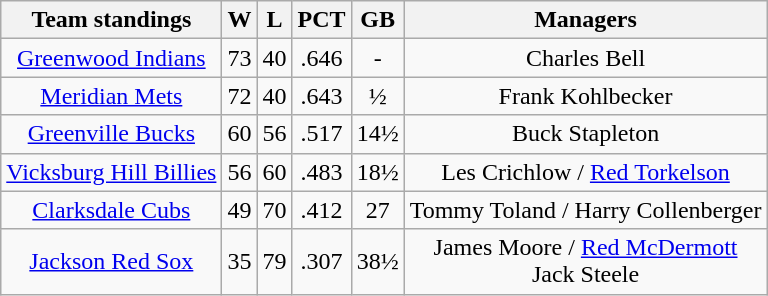<table class="wikitable" style="text-align:center">
<tr>
<th>Team standings</th>
<th>W</th>
<th>L</th>
<th>PCT</th>
<th>GB</th>
<th>Managers</th>
</tr>
<tr>
<td><a href='#'>Greenwood Indians</a></td>
<td>73</td>
<td>40</td>
<td>.646</td>
<td>-</td>
<td>Charles Bell</td>
</tr>
<tr>
<td><a href='#'>Meridian Mets</a></td>
<td>72</td>
<td>40</td>
<td>.643</td>
<td>½</td>
<td>Frank Kohlbecker</td>
</tr>
<tr>
<td><a href='#'>Greenville Bucks</a></td>
<td>60</td>
<td>56</td>
<td>.517</td>
<td>14½</td>
<td>Buck Stapleton</td>
</tr>
<tr>
<td><a href='#'>Vicksburg Hill Billies</a></td>
<td>56</td>
<td>60</td>
<td>.483</td>
<td>18½</td>
<td>Les Crichlow / <a href='#'>Red Torkelson</a></td>
</tr>
<tr>
<td><a href='#'>Clarksdale Cubs</a></td>
<td>49</td>
<td>70</td>
<td>.412</td>
<td>27</td>
<td>Tommy Toland / Harry Collenberger</td>
</tr>
<tr>
<td><a href='#'>Jackson Red Sox</a></td>
<td>35</td>
<td>79</td>
<td>.307</td>
<td>38½</td>
<td>James Moore / <a href='#'>Red McDermott</a> <br> Jack Steele</td>
</tr>
</table>
